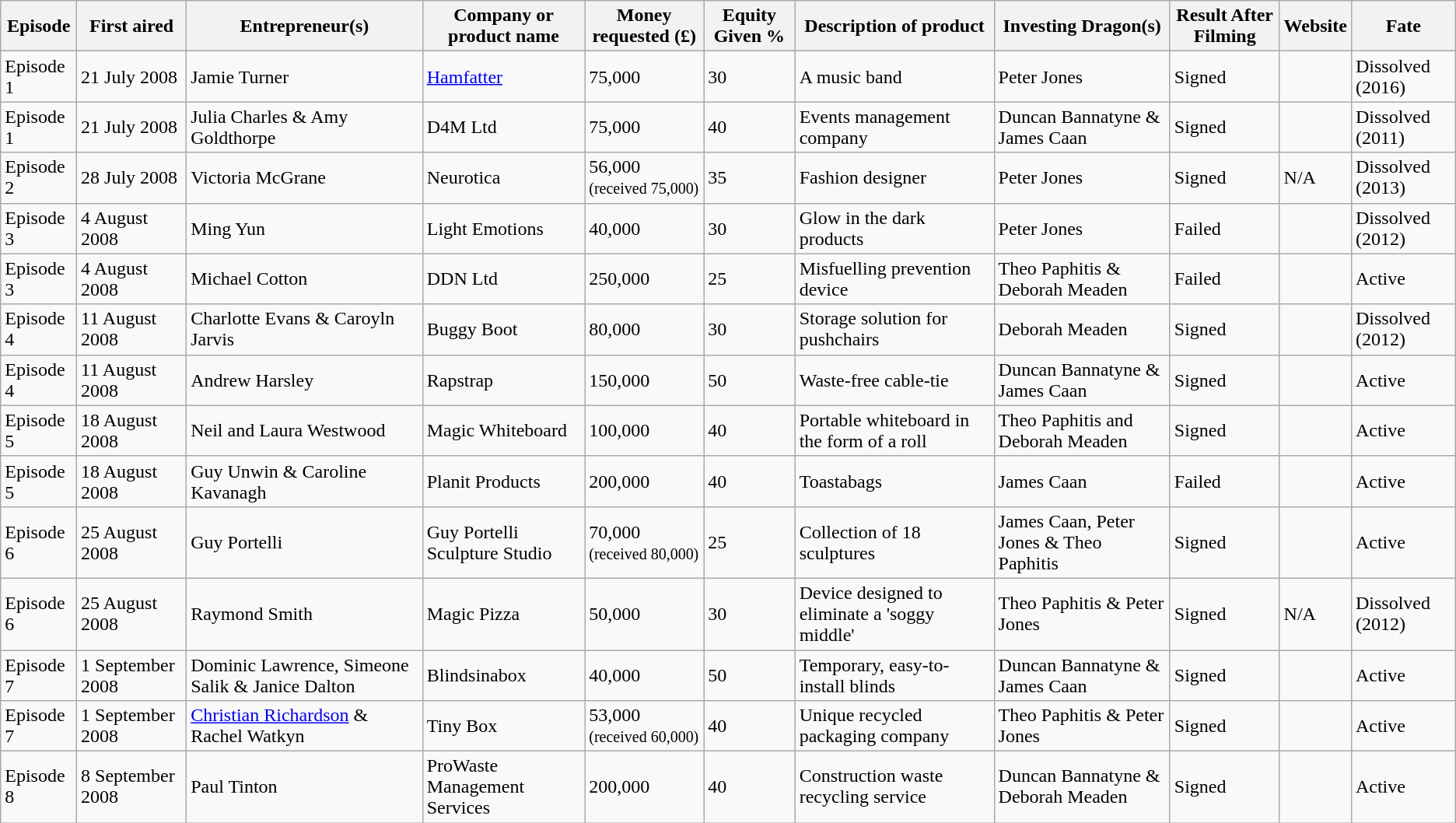<table class="wikitable sortable">
<tr>
<th>Episode</th>
<th>First aired</th>
<th>Entrepreneur(s)</th>
<th>Company or product name</th>
<th>Money requested (£)</th>
<th>Equity Given %</th>
<th>Description of product</th>
<th>Investing Dragon(s)</th>
<th>Result After Filming</th>
<th>Website</th>
<th>Fate</th>
</tr>
<tr>
<td>Episode 1</td>
<td>21 July 2008</td>
<td>Jamie Turner</td>
<td><a href='#'>Hamfatter</a></td>
<td>75,000</td>
<td>30</td>
<td>A music band</td>
<td>Peter Jones</td>
<td>Signed </td>
<td></td>
<td>Dissolved (2016) </td>
</tr>
<tr>
<td>Episode 1</td>
<td>21 July 2008</td>
<td>Julia Charles & Amy Goldthorpe</td>
<td>D4M Ltd</td>
<td>75,000</td>
<td>40</td>
<td>Events management company</td>
<td>Duncan Bannatyne & James Caan</td>
<td>Signed</td>
<td></td>
<td>Dissolved (2011) </td>
</tr>
<tr>
<td>Episode 2</td>
<td>28 July 2008</td>
<td>Victoria McGrane</td>
<td>Neurotica</td>
<td>56,000 <br><small>(received 75,000)</small></td>
<td>35</td>
<td>Fashion designer</td>
<td>Peter Jones</td>
<td>Signed </td>
<td>N/A</td>
<td>Dissolved (2013) </td>
</tr>
<tr>
<td>Episode 3</td>
<td>4 August 2008</td>
<td>Ming Yun</td>
<td>Light Emotions</td>
<td>40,000</td>
<td>30</td>
<td>Glow in the dark products</td>
<td>Peter Jones</td>
<td>Failed </td>
<td></td>
<td>Dissolved (2012) </td>
</tr>
<tr>
<td>Episode 3</td>
<td>4 August 2008</td>
<td>Michael Cotton</td>
<td>DDN Ltd</td>
<td>250,000</td>
<td>25</td>
<td>Misfuelling prevention device</td>
<td>Theo Paphitis & Deborah Meaden</td>
<td>Failed </td>
<td></td>
<td>Active </td>
</tr>
<tr>
<td>Episode 4</td>
<td>11 August 2008</td>
<td>Charlotte Evans & Caroyln Jarvis</td>
<td>Buggy Boot</td>
<td>80,000</td>
<td>30</td>
<td>Storage solution for pushchairs</td>
<td>Deborah Meaden</td>
<td>Signed </td>
<td></td>
<td>Dissolved (2012) </td>
</tr>
<tr>
<td>Episode 4</td>
<td>11 August 2008</td>
<td>Andrew Harsley</td>
<td>Rapstrap</td>
<td>150,000</td>
<td>50</td>
<td>Waste-free cable-tie</td>
<td>Duncan Bannatyne & James Caan</td>
<td>Signed</td>
<td></td>
<td>Active </td>
</tr>
<tr>
<td>Episode 5</td>
<td>18 August 2008</td>
<td>Neil and Laura Westwood</td>
<td>Magic Whiteboard</td>
<td>100,000</td>
<td>40</td>
<td>Portable whiteboard in the form of a roll</td>
<td>Theo Paphitis and Deborah Meaden</td>
<td>Signed </td>
<td></td>
<td>Active </td>
</tr>
<tr>
<td>Episode 5</td>
<td>18 August 2008</td>
<td>Guy Unwin & Caroline Kavanagh</td>
<td>Planit Products</td>
<td>200,000</td>
<td>40</td>
<td>Toastabags</td>
<td>James Caan</td>
<td>Failed </td>
<td></td>
<td>Active </td>
</tr>
<tr>
<td>Episode 6</td>
<td>25 August 2008</td>
<td>Guy Portelli</td>
<td>Guy Portelli Sculpture Studio</td>
<td>70,000 <br><small>(received 80,000)</small></td>
<td>25</td>
<td>Collection of 18 sculptures</td>
<td>James Caan, Peter Jones & Theo Paphitis</td>
<td>Signed</td>
<td> </td>
<td>Active </td>
</tr>
<tr>
<td>Episode 6</td>
<td>25 August 2008</td>
<td>Raymond Smith</td>
<td>Magic Pizza</td>
<td>50,000</td>
<td>30</td>
<td>Device designed to eliminate a 'soggy middle'</td>
<td>Theo Paphitis & Peter Jones</td>
<td>Signed </td>
<td>N/A</td>
<td>Dissolved (2012) </td>
</tr>
<tr>
<td>Episode 7</td>
<td>1 September 2008</td>
<td>Dominic Lawrence, Simeone Salik & Janice Dalton</td>
<td>Blindsinabox</td>
<td>40,000</td>
<td>50</td>
<td>Temporary, easy-to-install blinds</td>
<td>Duncan Bannatyne & James Caan</td>
<td>Signed</td>
<td></td>
<td>Active </td>
</tr>
<tr>
<td>Episode 7</td>
<td>1 September 2008</td>
<td><a href='#'>Christian Richardson</a> & Rachel Watkyn</td>
<td>Tiny Box</td>
<td>53,000<br><small>(received 60,000)</small></td>
<td>40</td>
<td>Unique recycled packaging company</td>
<td>Theo Paphitis & Peter Jones</td>
<td>Signed</td>
<td></td>
<td>Active </td>
</tr>
<tr>
<td>Episode 8</td>
<td>8 September 2008</td>
<td>Paul Tinton</td>
<td>ProWaste Management Services</td>
<td>200,000</td>
<td>40</td>
<td>Construction waste recycling service</td>
<td>Duncan Bannatyne & Deborah Meaden</td>
<td>Signed </td>
<td></td>
<td>Active </td>
</tr>
</table>
